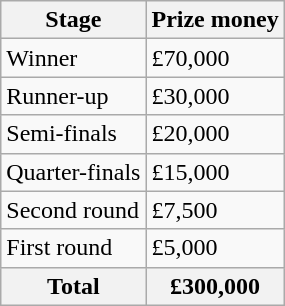<table class="wikitable">
<tr>
<th>Stage</th>
<th>Prize money</th>
</tr>
<tr>
<td>Winner</td>
<td>£70,000</td>
</tr>
<tr>
<td>Runner-up</td>
<td>£30,000</td>
</tr>
<tr>
<td>Semi-finals</td>
<td>£20,000</td>
</tr>
<tr>
<td>Quarter-finals</td>
<td>£15,000</td>
</tr>
<tr>
<td>Second round</td>
<td>£7,500</td>
</tr>
<tr>
<td>First round</td>
<td>£5,000</td>
</tr>
<tr>
<th>Total</th>
<th>£300,000</th>
</tr>
</table>
